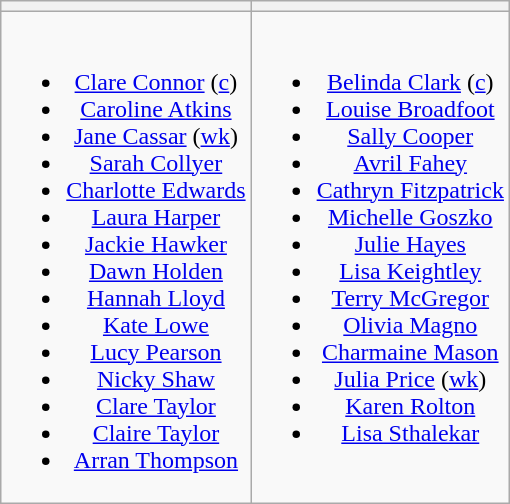<table class="wikitable" style="text-align:center">
<tr>
<th></th>
<th></th>
</tr>
<tr style="vertical-align:top">
<td><br><ul><li><a href='#'>Clare Connor</a> (<a href='#'>c</a>)</li><li><a href='#'>Caroline Atkins</a></li><li><a href='#'>Jane Cassar</a> (<a href='#'>wk</a>)</li><li><a href='#'>Sarah Collyer</a></li><li><a href='#'>Charlotte Edwards</a></li><li><a href='#'>Laura Harper</a></li><li><a href='#'>Jackie Hawker</a></li><li><a href='#'>Dawn Holden</a></li><li><a href='#'>Hannah Lloyd</a></li><li><a href='#'>Kate Lowe</a></li><li><a href='#'>Lucy Pearson</a></li><li><a href='#'>Nicky Shaw</a></li><li><a href='#'>Clare Taylor</a></li><li><a href='#'>Claire Taylor</a></li><li><a href='#'>Arran Thompson</a></li></ul></td>
<td><br><ul><li><a href='#'>Belinda Clark</a> (<a href='#'>c</a>)</li><li><a href='#'>Louise Broadfoot</a></li><li><a href='#'>Sally Cooper</a></li><li><a href='#'>Avril Fahey</a></li><li><a href='#'>Cathryn Fitzpatrick</a></li><li><a href='#'>Michelle Goszko</a></li><li><a href='#'>Julie Hayes</a></li><li><a href='#'>Lisa Keightley</a></li><li><a href='#'>Terry McGregor</a></li><li><a href='#'>Olivia Magno</a></li><li><a href='#'>Charmaine Mason</a></li><li><a href='#'>Julia Price</a> (<a href='#'>wk</a>)</li><li><a href='#'>Karen Rolton</a></li><li><a href='#'>Lisa Sthalekar</a></li></ul></td>
</tr>
</table>
